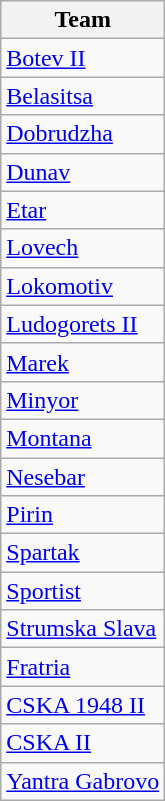<table class="wikitable" style="text-align: left;">
<tr>
<th>Team</th>
</tr>
<tr>
<td><a href='#'>Botev II</a></td>
</tr>
<tr>
<td><a href='#'>Belasitsa</a></td>
</tr>
<tr>
<td><a href='#'>Dobrudzha</a></td>
</tr>
<tr>
<td><a href='#'>Dunav</a></td>
</tr>
<tr>
<td><a href='#'>Etar</a></td>
</tr>
<tr>
<td><a href='#'>Lovech</a></td>
</tr>
<tr>
<td><a href='#'>Lokomotiv</a></td>
</tr>
<tr>
<td><a href='#'>Ludogorets II</a></td>
</tr>
<tr>
<td><a href='#'>Marek</a></td>
</tr>
<tr>
<td><a href='#'>Minyor</a></td>
</tr>
<tr>
<td><a href='#'>Montana</a></td>
</tr>
<tr>
<td><a href='#'>Nesebar</a></td>
</tr>
<tr>
<td><a href='#'>Pirin</a></td>
</tr>
<tr>
<td><a href='#'>Spartak</a></td>
</tr>
<tr>
<td><a href='#'>Sportist</a></td>
</tr>
<tr>
<td><a href='#'>Strumska Slava</a></td>
</tr>
<tr>
<td><a href='#'>Fratria</a></td>
</tr>
<tr>
<td><a href='#'>CSKA 1948 II</a></td>
</tr>
<tr>
<td><a href='#'>CSKA II</a></td>
</tr>
<tr>
<td><a href='#'>Yantra Gabrovo</a></td>
</tr>
</table>
